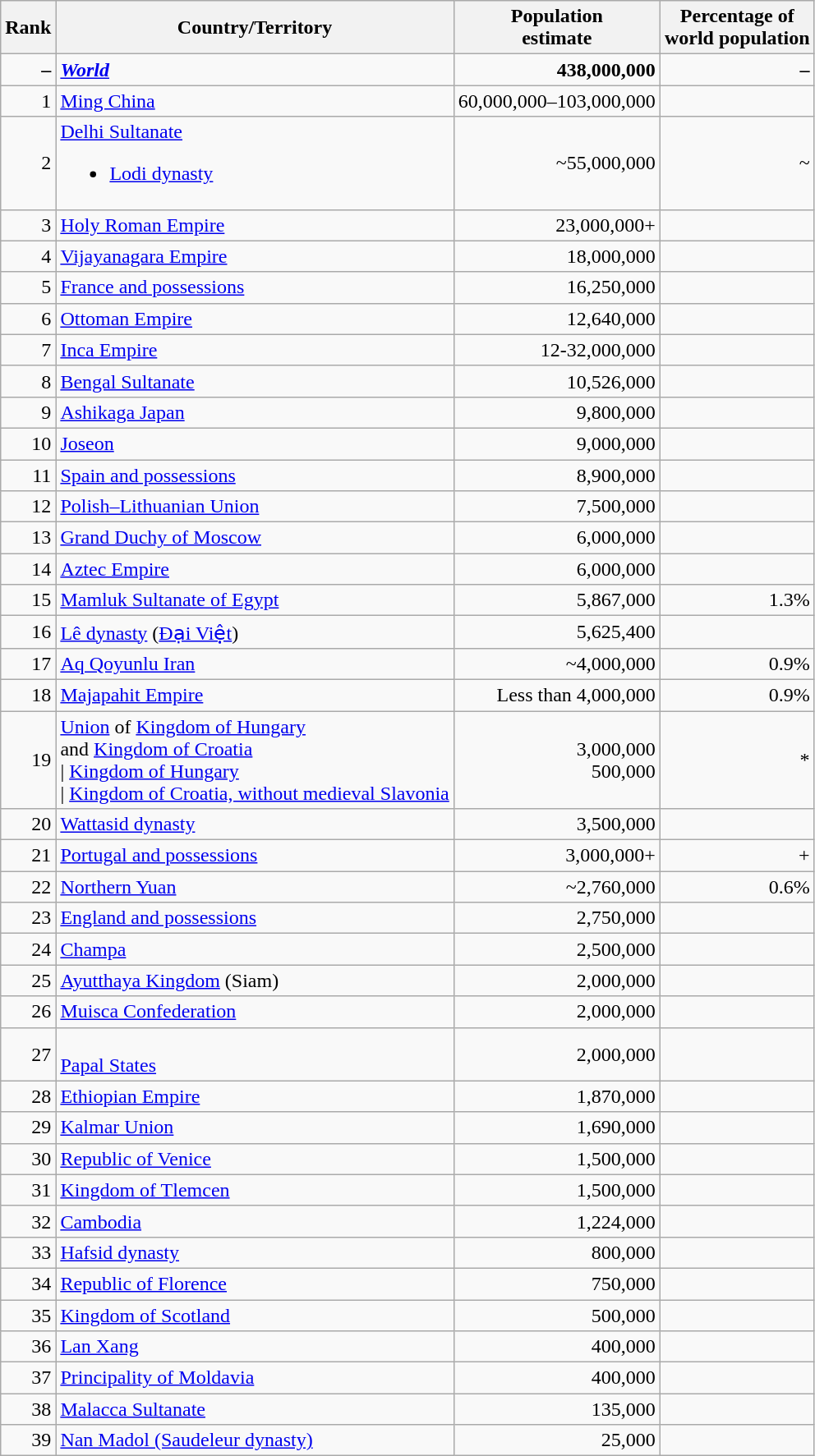<table class="wikitable sticky-header" style="text-align:right">
<tr>
<th>Rank</th>
<th>Country/Territory</th>
<th>Population<br> estimate</th>
<th>Percentage of<br>world population</th>
</tr>
<tr style="font-weight: bold;">
<td>–</td>
<td align="left"> <em><a href='#'>World</a></em> </td>
<td>438,000,000</td>
<td>–</td>
</tr>
<tr>
<td>1</td>
<td align="left"> <a href='#'>Ming China</a></td>
<td>60,000,000–103,000,000</td>
<td></td>
</tr>
<tr>
<td>2</td>
<td style="text-align:left;"> <a href='#'>Delhi Sultanate</a><br><ul><li><a href='#'>Lodi dynasty</a></li></ul></td>
<td>~55,000,000</td>
<td>~</td>
</tr>
<tr>
<td>3</td>
<td style="text-align:left;"> <a href='#'>Holy Roman Empire</a><br></td>
<td>23,000,000+</td>
<td></td>
</tr>
<tr>
<td>4</td>
<td style="text-align:left;"><a href='#'>Vijayanagara Empire</a></td>
<td>18,000,000</td>
<td></td>
</tr>
<tr>
<td>5</td>
<td style="text-align:left;"> <a href='#'>France and possessions</a><br></td>
<td>16,250,000</td>
<td></td>
</tr>
<tr>
<td>6</td>
<td style="text-align:left;"> <a href='#'>Ottoman Empire</a><br>
</td>
<td>12,640,000</td>
<td></td>
</tr>
<tr>
<td>7</td>
<td style="text-align:left;"> <a href='#'>Inca Empire</a></td>
<td>12-32,000,000</td>
<td></td>
</tr>
<tr>
<td>8</td>
<td style="text-align:left;"> <a href='#'>Bengal Sultanate</a></td>
<td>10,526,000</td>
<td></td>
</tr>
<tr>
<td>9</td>
<td style="text-align:left;"> <a href='#'>Ashikaga Japan</a></td>
<td>9,800,000</td>
<td></td>
</tr>
<tr>
<td>10</td>
<td style="text-align:left;"> <a href='#'>Joseon</a></td>
<td>9,000,000</td>
<td></td>
</tr>
<tr>
<td>11</td>
<td style="text-align:left;">  <a href='#'>Spain and possessions</a><br></td>
<td>8,900,000</td>
<td></td>
</tr>
<tr>
<td>12</td>
<td style="text-align:left;">  <a href='#'>Polish–Lithuanian Union</a><br></td>
<td>7,500,000</td>
<td></td>
</tr>
<tr>
<td>13</td>
<td style="text-align:left;"> <a href='#'>Grand Duchy of Moscow</a></td>
<td>6,000,000</td>
<td></td>
</tr>
<tr>
<td>14</td>
<td style="text-align:left;"> <a href='#'>Aztec Empire</a></td>
<td>6,000,000</td>
<td></td>
</tr>
<tr>
<td>15</td>
<td style="text-align:left;"> <a href='#'>Mamluk Sultanate of Egypt</a><br></td>
<td>5,867,000</td>
<td>1.3%</td>
</tr>
<tr>
<td>16</td>
<td style="text-align:left;"><a href='#'>Lê dynasty</a> (<a href='#'>Đại Việt</a>)</td>
<td>5,625,400</td>
<td></td>
</tr>
<tr>
<td>17</td>
<td style="text-align:left;"> <a href='#'>Aq Qoyunlu Iran</a></td>
<td>~4,000,000</td>
<td>0.9%</td>
</tr>
<tr>
<td>18</td>
<td style="text-align:left;"> <a href='#'>Majapahit Empire</a></td>
<td>Less than 4,000,000</td>
<td>0.9%</td>
</tr>
<tr>
<td>19</td>
<td style="text-align:left;"><a href='#'>Union</a> of <a href='#'>Kingdom of Hungary</a><br>and <a href='#'>Kingdom of Croatia</a><br>| <a href='#'>Kingdom of Hungary</a> <br>| <a href='#'>Kingdom of Croatia, without medieval Slavonia</a></td>
<td>3,000,000<br>500,000</td>
<td>*</td>
</tr>
<tr>
<td>20</td>
<td style="text-align:left;"> <a href='#'>Wattasid dynasty</a></td>
<td>3,500,000</td>
<td></td>
</tr>
<tr>
<td>21</td>
<td style="text-align:left;"> <a href='#'>Portugal and possessions</a><br></td>
<td>3,000,000+</td>
<td>+</td>
</tr>
<tr>
<td>22</td>
<td style="text-align:left;"><a href='#'>Northern Yuan</a></td>
<td>~2,760,000</td>
<td>0.6%</td>
</tr>
<tr>
<td>23</td>
<td style="text-align:left;"> <a href='#'>England and possessions</a><br></td>
<td>2,750,000</td>
<td></td>
</tr>
<tr>
<td>24</td>
<td style="text-align:left;"><a href='#'>Champa</a></td>
<td>2,500,000</td>
<td></td>
</tr>
<tr>
<td>25</td>
<td style="text-align:left;"> <a href='#'>Ayutthaya Kingdom</a> (Siam)</td>
<td>2,000,000</td>
<td></td>
</tr>
<tr>
<td>26</td>
<td style="text-align:left;"> <a href='#'>Muisca Confederation</a></td>
<td>2,000,000</td>
<td></td>
</tr>
<tr>
<td>27</td>
<td style="text-align:left;"><br> <a href='#'>Papal States</a></td>
<td>2,000,000</td>
<td></td>
</tr>
<tr>
<td>28</td>
<td style="text-align:left;"> <a href='#'>Ethiopian Empire</a></td>
<td>1,870,000</td>
<td></td>
</tr>
<tr>
<td>29</td>
<td style="text-align:left;"> <a href='#'>Kalmar Union</a><br></td>
<td>1,690,000</td>
<td></td>
</tr>
<tr>
<td>30</td>
<td style="text-align:left;"> <a href='#'>Republic of Venice</a><br></td>
<td>1,500,000</td>
<td></td>
</tr>
<tr>
<td>31</td>
<td style="text-align:left;"> <a href='#'>Kingdom of Tlemcen</a></td>
<td>1,500,000</td>
<td></td>
</tr>
<tr>
<td>32</td>
<td style="text-align:left;"> <a href='#'>Cambodia</a></td>
<td>1,224,000</td>
<td></td>
</tr>
<tr>
<td>33</td>
<td style="text-align:left;"> <a href='#'>Hafsid dynasty</a></td>
<td>800,000</td>
<td></td>
</tr>
<tr>
<td>34</td>
<td style="text-align:left;"> <a href='#'>Republic of Florence</a></td>
<td>750,000</td>
<td></td>
</tr>
<tr>
<td>35</td>
<td style="text-align:left;"> <a href='#'>Kingdom of Scotland</a></td>
<td>500,000</td>
<td></td>
</tr>
<tr>
<td>36</td>
<td style="text-align:left;"><a href='#'>Lan Xang</a></td>
<td>400,000</td>
<td></td>
</tr>
<tr>
<td>37</td>
<td style="text-align:left;"> <a href='#'>Principality of Moldavia</a></td>
<td>400,000</td>
<td></td>
</tr>
<tr>
<td>38</td>
<td style="text-align:left;"><a href='#'>Malacca Sultanate</a></td>
<td>135,000</td>
<td></td>
</tr>
<tr>
<td>39</td>
<td style="text-align:left;"><a href='#'>Nan Madol (Saudeleur dynasty)</a></td>
<td>25,000</td>
<td></td>
</tr>
</table>
